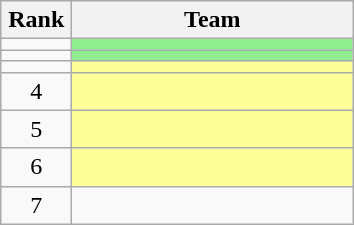<table class="wikitable" style="text-align: center;">
<tr>
<th width=40>Rank</th>
<th width=180>Team</th>
</tr>
<tr>
<td></td>
<td bgcolor=lightgreen align=left></td>
</tr>
<tr>
<td></td>
<td bgcolor=lightgreen align=left></td>
</tr>
<tr>
<td></td>
<td bgcolor=#FFFF99 align=left></td>
</tr>
<tr>
<td>4</td>
<td bgcolor=#FFFF99 align=left></td>
</tr>
<tr>
<td>5</td>
<td bgcolor=#FFFF99 align=left></td>
</tr>
<tr>
<td>6</td>
<td bgcolor=#FFFF99 align=left></td>
</tr>
<tr>
<td>7</td>
<td align=left></td>
</tr>
</table>
